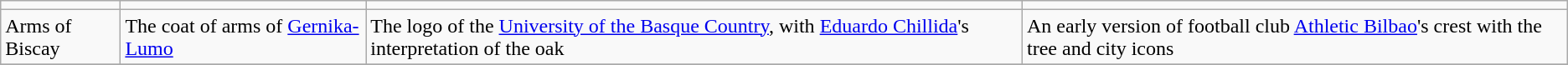<table class="wikitable" border="1">
<tr>
<td align="center"></td>
<td align="center"></td>
<td align="center"></td>
<td align="center"></td>
</tr>
<tr>
<td>Arms of Biscay</td>
<td>The coat of arms of <a href='#'>Gernika-Lumo</a></td>
<td>The logo of the <a href='#'>University of the Basque Country</a>, with <a href='#'>Eduardo Chillida</a>'s interpretation of the oak</td>
<td>An early version of football club <a href='#'>Athletic Bilbao</a>'s crest with the tree and city icons</td>
</tr>
<tr>
</tr>
</table>
